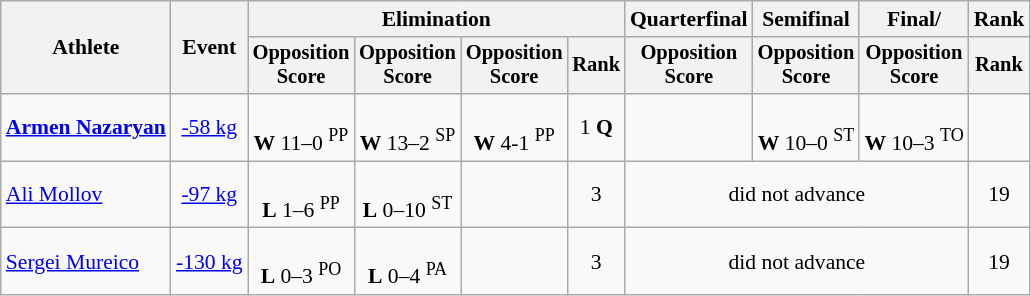<table class="wikitable" style="font-size:90%">
<tr>
<th rowspan=2>Athlete</th>
<th rowspan=2>Event</th>
<th colspan="4">Elimination</th>
<th>Quarterfinal</th>
<th>Semifinal</th>
<th>Final/</th>
<th>Rank</th>
</tr>
<tr style="font-size:95%">
<th>Opposition<br>Score</th>
<th>Opposition<br>Score</th>
<th>Opposition<br>Score</th>
<th>Rank</th>
<th>Opposition<br>Score</th>
<th>Opposition<br>Score</th>
<th>Opposition<br>Score</th>
<th>Rank</th>
</tr>
<tr align=center>
<td align=left><strong><a href='#'>Armen Nazaryan</a></strong></td>
<td><a href='#'>-58 kg</a></td>
<td><br><strong>W</strong> 11–0 <sup>PP</sup></td>
<td><br><strong>W</strong> 13–2 <sup>SP</sup></td>
<td><br><strong>W</strong> 4-1 <sup>PP</sup></td>
<td>1 <strong>Q</strong></td>
<td></td>
<td><br><strong>W</strong> 10–0 <sup>ST</sup></td>
<td><br><strong>W</strong> 10–3 <sup>TO</sup></td>
<td></td>
</tr>
<tr align=center>
<td align=left><a href='#'>Ali Mollov</a></td>
<td><a href='#'>-97 kg</a></td>
<td><br><strong>L</strong> 1–6 <sup>PP</sup></td>
<td><br><strong>L</strong> 0–10 <sup>ST</sup></td>
<td></td>
<td>3</td>
<td colspan="3">did not advance</td>
<td>19</td>
</tr>
<tr align=center>
<td align=left><a href='#'>Sergei Mureico</a></td>
<td><a href='#'>-130 kg</a></td>
<td><br><strong>L</strong> 0–3 <sup>PO</sup></td>
<td><br><strong>L</strong> 0–4 <sup>PA</sup></td>
<td></td>
<td>3</td>
<td colspan="3">did not advance</td>
<td>19</td>
</tr>
</table>
